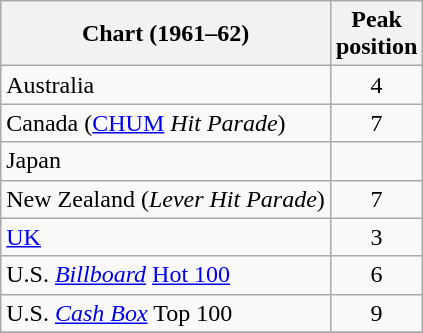<table class="wikitable sortable">
<tr>
<th>Chart (1961–62)</th>
<th>Peak<br>position</th>
</tr>
<tr>
<td>Australia</td>
<td style="text-align:center;">4</td>
</tr>
<tr>
<td>Canada (<a href='#'>CHUM</a> <em>Hit Parade</em>)</td>
<td style="text-align:center;">7</td>
</tr>
<tr>
<td>Japan </td>
<td style="text-align:center;"></td>
</tr>
<tr>
<td>New Zealand (<em>Lever Hit Parade</em>)</td>
<td style="text-align:center;">7</td>
</tr>
<tr>
<td><a href='#'>UK</a></td>
<td style="text-align:center;">3</td>
</tr>
<tr>
<td>U.S. <em><a href='#'>Billboard</a></em> <a href='#'>Hot 100</a></td>
<td style="text-align:center;">6</td>
</tr>
<tr>
<td>U.S. <a href='#'><em>Cash Box</em></a> Top 100</td>
<td align="center">9</td>
</tr>
<tr>
</tr>
</table>
